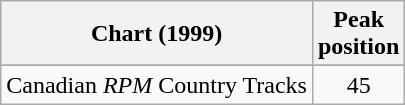<table class="wikitable sortable">
<tr>
<th align="left">Chart (1999)</th>
<th align="center">Peak<br> position</th>
</tr>
<tr>
</tr>
<tr>
</tr>
<tr>
<td align="left">Canadian <em>RPM</em> Country Tracks</td>
<td align="center">45</td>
</tr>
</table>
